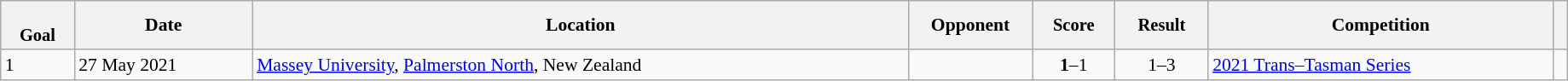<table class="wikitable sortable" style="font-size:90%" width=97%>
<tr>
<th style="font-size:95%;" data-sort-type=number><br>Goal</th>
<th align=center>Date</th>
<th>Location</th>
<th width=90>Opponent</th>
<th data-sort-type="number" style="font-size:95%">Score</th>
<th data-sort-type="number" style="font-size:95%">Result</th>
<th>Competition</th>
<th></th>
</tr>
<tr>
<td>1</td>
<td>27 May 2021</td>
<td><a href='#'>Massey University</a>, <a href='#'>Palmerston North</a>, New Zealand</td>
<td></td>
<td align="center"><strong>1</strong>–1</td>
<td align="center">1–3</td>
<td><a href='#'>2021 Trans–Tasman Series</a></td>
<td></td>
</tr>
</table>
